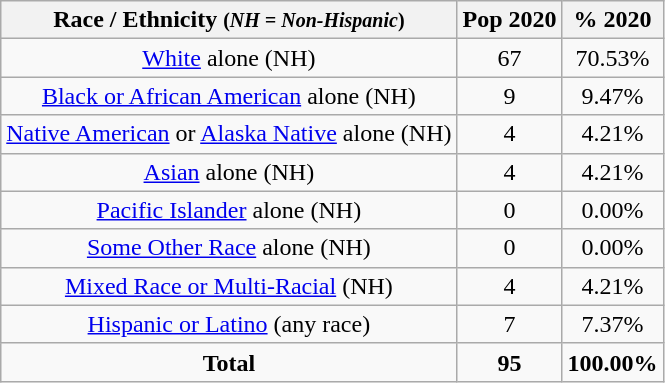<table class="wikitable" style="text-align:center;">
<tr>
<th>Race / Ethnicity <small>(<em>NH = Non-Hispanic</em>)</small></th>
<th>Pop 2020</th>
<th>% 2020</th>
</tr>
<tr>
<td><a href='#'>White</a> alone (NH)</td>
<td>67</td>
<td>70.53%</td>
</tr>
<tr>
<td><a href='#'>Black or African American</a> alone (NH)</td>
<td>9</td>
<td>9.47%</td>
</tr>
<tr>
<td><a href='#'>Native American</a> or <a href='#'>Alaska Native</a> alone (NH)</td>
<td>4</td>
<td>4.21%</td>
</tr>
<tr>
<td><a href='#'>Asian</a> alone (NH)</td>
<td>4</td>
<td>4.21%</td>
</tr>
<tr>
<td><a href='#'>Pacific Islander</a> alone (NH)</td>
<td>0</td>
<td>0.00%</td>
</tr>
<tr>
<td><a href='#'>Some Other Race</a> alone (NH)</td>
<td>0</td>
<td>0.00%</td>
</tr>
<tr>
<td><a href='#'>Mixed Race or Multi-Racial</a> (NH)</td>
<td>4</td>
<td>4.21%</td>
</tr>
<tr>
<td><a href='#'>Hispanic or Latino</a> (any race)</td>
<td>7</td>
<td>7.37%</td>
</tr>
<tr>
<td><strong>Total</strong></td>
<td><strong>95</strong></td>
<td><strong>100.00%</strong></td>
</tr>
</table>
